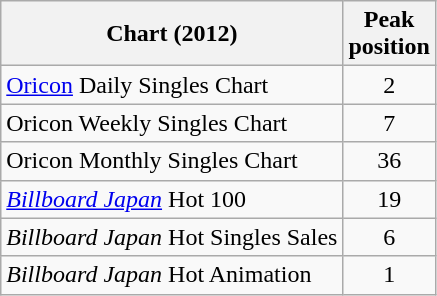<table class="wikitable sortable" border="1">
<tr>
<th>Chart (2012)</th>
<th>Peak<br>position</th>
</tr>
<tr>
<td><a href='#'>Oricon</a> Daily Singles Chart</td>
<td style="text-align:center;">2</td>
</tr>
<tr>
<td>Oricon Weekly Singles Chart</td>
<td style="text-align:center;">7</td>
</tr>
<tr>
<td>Oricon Monthly Singles Chart</td>
<td style="text-align:center;">36</td>
</tr>
<tr>
<td><em><a href='#'>Billboard Japan</a></em> Hot 100</td>
<td style="text-align:center;">19</td>
</tr>
<tr>
<td><em>Billboard Japan</em> Hot Singles Sales</td>
<td style="text-align:center;">6</td>
</tr>
<tr>
<td><em>Billboard Japan</em> Hot Animation</td>
<td style="text-align:center;">1</td>
</tr>
</table>
